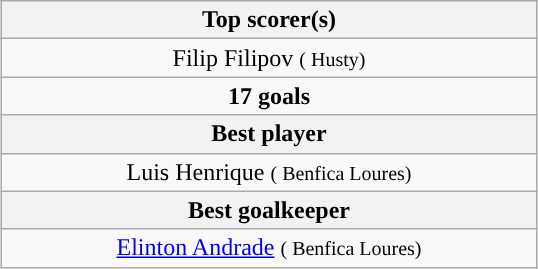<table class="wikitable" style="margin: 1em auto 1em auto;">
<tr>
<th width=350 colspan=3>Top scorer(s)</th>
</tr>
<tr align=center style="background:">
<td style="text-align:center;"> Filip Filipov <small>( Husty)</small></td>
</tr>
<tr>
<td style="text-align:center;"><strong>17 goals</strong></td>
</tr>
<tr>
<th colspan=3>Best player</th>
</tr>
<tr>
<td style="text-align:center;"> Luis Henrique <small>( Benfica Loures)</small></td>
</tr>
<tr>
<th colspan=3>Best goalkeeper</th>
</tr>
<tr>
<td style="text-align:center;"> <a href='#'>Elinton Andrade</a> <small>( Benfica Loures)</small></td>
</tr>
</table>
